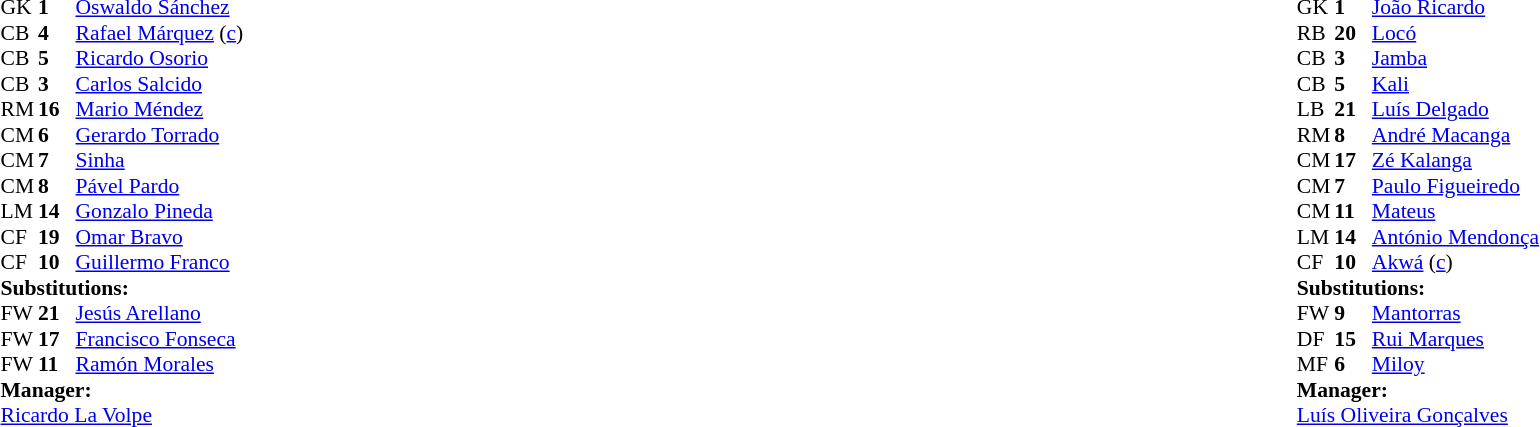<table width="100%">
<tr>
<td valign="top" width="40%"><br><table style="font-size: 90%" cellspacing="0" cellpadding="0">
<tr>
<th width="25"></th>
<th width="25"></th>
</tr>
<tr>
<td>GK</td>
<td><strong>1</strong></td>
<td><a href='#'>Oswaldo Sánchez</a></td>
</tr>
<tr>
<td>CB</td>
<td><strong>4</strong></td>
<td><a href='#'>Rafael Márquez</a> (<a href='#'>c</a>)</td>
</tr>
<tr>
<td>CB</td>
<td><strong>5</strong></td>
<td><a href='#'>Ricardo Osorio</a></td>
</tr>
<tr>
<td>CB</td>
<td><strong>3</strong></td>
<td><a href='#'>Carlos Salcido</a></td>
</tr>
<tr>
<td>RM</td>
<td><strong>16</strong></td>
<td><a href='#'>Mario Méndez</a></td>
</tr>
<tr>
<td>CM</td>
<td><strong>6</strong></td>
<td><a href='#'>Gerardo Torrado</a></td>
</tr>
<tr>
<td>CM</td>
<td><strong>7</strong></td>
<td><a href='#'>Sinha</a></td>
<td></td>
<td></td>
</tr>
<tr>
<td>CM</td>
<td><strong>8</strong></td>
<td><a href='#'>Pável Pardo</a></td>
</tr>
<tr>
<td>LM</td>
<td><strong>14</strong></td>
<td><a href='#'>Gonzalo Pineda</a></td>
<td></td>
<td></td>
</tr>
<tr>
<td>CF</td>
<td><strong>19</strong></td>
<td><a href='#'>Omar Bravo</a></td>
</tr>
<tr>
<td>CF</td>
<td><strong>10</strong></td>
<td><a href='#'>Guillermo Franco</a></td>
<td></td>
<td></td>
</tr>
<tr>
<td colspan=3><strong>Substitutions:</strong></td>
</tr>
<tr>
<td>FW</td>
<td><strong>21</strong></td>
<td><a href='#'>Jesús Arellano</a></td>
<td></td>
<td></td>
</tr>
<tr>
<td>FW</td>
<td><strong>17</strong></td>
<td><a href='#'>Francisco Fonseca</a></td>
<td></td>
<td></td>
</tr>
<tr>
<td>FW</td>
<td><strong>11</strong></td>
<td><a href='#'>Ramón Morales</a></td>
<td></td>
<td></td>
</tr>
<tr>
<td colspan=3><strong>Manager:</strong></td>
</tr>
<tr>
<td colspan="4"> <a href='#'>Ricardo La Volpe</a></td>
</tr>
</table>
</td>
<td valign="top"></td>
<td valign="top" width="50%"><br><table style="font-size: 90%" cellspacing="0" cellpadding="0" align="center">
<tr>
<th width="25"></th>
<th width="25"></th>
</tr>
<tr>
<td>GK</td>
<td><strong>1</strong></td>
<td><a href='#'>João Ricardo</a></td>
<td></td>
</tr>
<tr>
<td>RB</td>
<td><strong>20</strong></td>
<td><a href='#'>Locó</a></td>
</tr>
<tr>
<td>CB</td>
<td><strong>3</strong></td>
<td><a href='#'>Jamba</a></td>
</tr>
<tr>
<td>CB</td>
<td><strong>5</strong></td>
<td><a href='#'>Kali</a></td>
</tr>
<tr>
<td>LB</td>
<td><strong>21</strong></td>
<td><a href='#'>Luís Delgado</a></td>
<td></td>
</tr>
<tr>
<td>RM</td>
<td><strong>8</strong></td>
<td><a href='#'>André Macanga</a></td>
<td></td>
</tr>
<tr>
<td>CM</td>
<td><strong>17</strong></td>
<td><a href='#'>Zé Kalanga</a></td>
<td></td>
<td></td>
</tr>
<tr>
<td>CM</td>
<td><strong>7</strong></td>
<td><a href='#'>Paulo Figueiredo</a></td>
<td></td>
<td></td>
</tr>
<tr>
<td>CM</td>
<td><strong>11</strong></td>
<td><a href='#'>Mateus</a></td>
<td></td>
<td></td>
</tr>
<tr>
<td>LM</td>
<td><strong>14</strong></td>
<td><a href='#'>António Mendonça</a></td>
</tr>
<tr>
<td>CF</td>
<td><strong>10</strong></td>
<td><a href='#'>Akwá</a> (<a href='#'>c</a>)</td>
</tr>
<tr>
<td colspan=3><strong>Substitutions:</strong></td>
</tr>
<tr>
<td>FW</td>
<td><strong>9</strong></td>
<td><a href='#'>Mantorras</a></td>
<td></td>
<td></td>
</tr>
<tr>
<td>DF</td>
<td><strong>15</strong></td>
<td><a href='#'>Rui Marques</a></td>
<td></td>
<td></td>
</tr>
<tr>
<td>MF</td>
<td><strong>6</strong></td>
<td><a href='#'>Miloy</a></td>
<td></td>
<td></td>
</tr>
<tr>
<td colspan=3><strong>Manager:</strong></td>
</tr>
<tr>
<td colspan="4"><a href='#'>Luís Oliveira Gonçalves</a></td>
</tr>
</table>
</td>
</tr>
</table>
